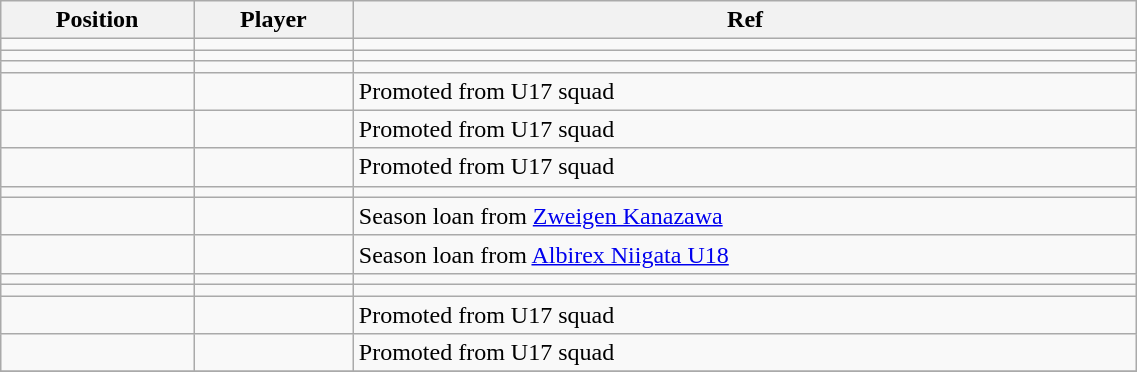<table class="wikitable sortable" style="width:60%; text-align:center; font-size:100%; text-align:left;">
<tr>
<th><strong>Position</strong></th>
<th><strong>Player</strong></th>
<th><strong>Ref</strong></th>
</tr>
<tr>
<td></td>
<td></td>
<td></td>
</tr>
<tr>
<td></td>
<td></td>
<td></td>
</tr>
<tr>
<td></td>
<td></td>
<td></td>
</tr>
<tr>
<td></td>
<td></td>
<td>Promoted from U17 squad</td>
</tr>
<tr>
<td></td>
<td></td>
<td>Promoted from U17 squad </td>
</tr>
<tr>
<td></td>
<td></td>
<td>Promoted from U17 squad</td>
</tr>
<tr>
<td></td>
<td></td>
<td></td>
</tr>
<tr>
<td></td>
<td></td>
<td>Season loan from <a href='#'>Zweigen Kanazawa</a></td>
</tr>
<tr>
<td></td>
<td></td>
<td>Season loan from <a href='#'>Albirex Niigata U18</a></td>
</tr>
<tr>
<td></td>
<td></td>
<td></td>
</tr>
<tr>
<td></td>
<td></td>
<td></td>
</tr>
<tr>
<td></td>
<td></td>
<td>Promoted from U17 squad</td>
</tr>
<tr>
<td></td>
<td></td>
<td>Promoted from U17 squad</td>
</tr>
<tr>
</tr>
</table>
